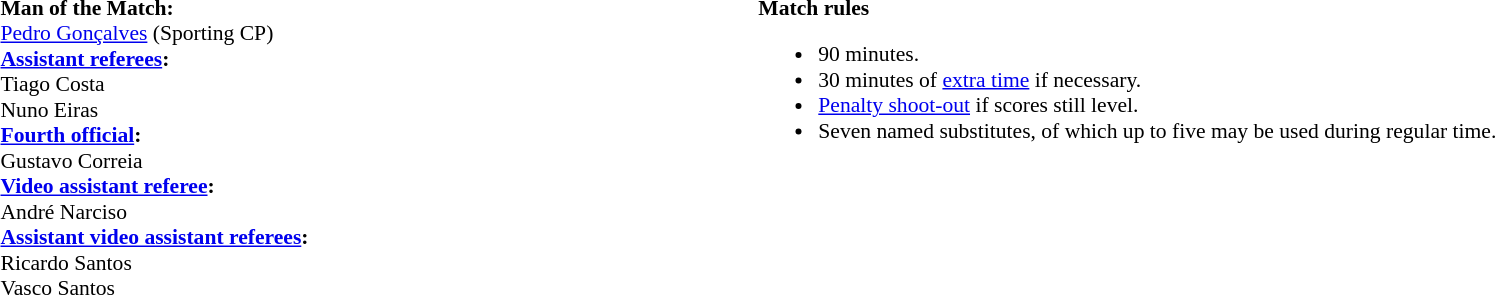<table width=100% style="font-size:90%">
<tr>
<td><br><strong>Man of the Match:</strong>
<br> <a href='#'>Pedro Gonçalves</a> (Sporting CP)<br><strong><a href='#'>Assistant referees</a>:</strong>
<br>Tiago Costa
<br>Nuno Eiras
<br><strong><a href='#'>Fourth official</a>:</strong>
<br>Gustavo Correia
<br><strong><a href='#'>Video assistant referee</a>:</strong>
<br>André Narciso
<br><strong><a href='#'>Assistant video assistant referees</a>:</strong>
<br>Ricardo Santos
<br>Vasco Santos</td>
<td style="width:60%; vertical-align:top;"><br><strong>Match rules</strong><ul><li>90 minutes.</li><li>30 minutes of <a href='#'>extra time</a> if necessary.</li><li><a href='#'>Penalty shoot-out</a> if scores still level.</li><li>Seven named substitutes, of which up to five may be used during regular time.</li></ul></td>
</tr>
</table>
